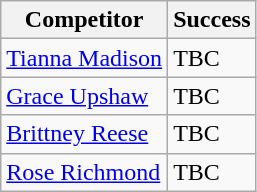<table class="wikitable">
<tr>
<th>Competitor</th>
<th>Success</th>
</tr>
<tr>
<td><a href='#'>Tianna Madison</a></td>
<td>TBC</td>
</tr>
<tr>
<td><a href='#'>Grace Upshaw</a></td>
<td>TBC</td>
</tr>
<tr>
<td><a href='#'>Brittney Reese</a></td>
<td>TBC</td>
</tr>
<tr>
<td><a href='#'>Rose Richmond</a></td>
<td>TBC</td>
</tr>
</table>
